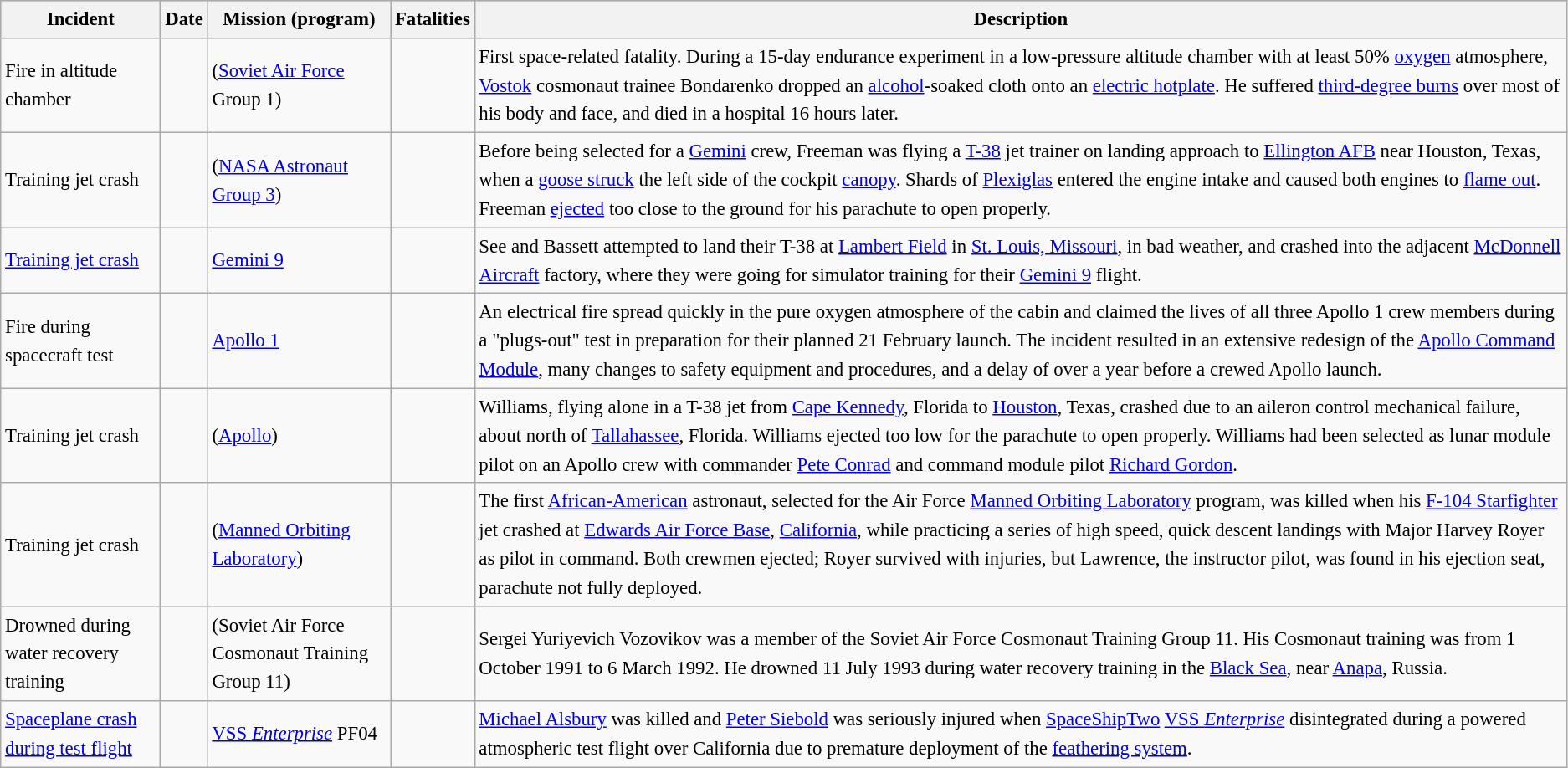<table class="wikitable sortable sticky-header" style="font-size:0.95em; line-height:1.5em;">
<tr bgcolor="#cccccc">
<th>Incident</th>
<th>Date</th>
<th>Mission (program)</th>
<th>Fatalities</th>
<th class=unsortable>Description</th>
</tr>
<tr>
<td>Fire in altitude chamber</td>
<td></td>
<td>(<a href='#'>Soviet Air Force</a> Group 1)</td>
<td></td>
<td>First space-related fatality. During a 15-day endurance experiment in a low-pressure altitude chamber with at least 50% <a href='#'>oxygen</a> atmosphere, <a href='#'>Vostok</a> cosmonaut trainee Bondarenko dropped an <a href='#'>alcohol</a>-soaked cloth onto an <a href='#'>electric hotplate</a>. He suffered <a href='#'>third-degree burns</a> over most of his body and face, and died in a hospital 16 hours later.</td>
</tr>
<tr>
<td>Training jet crash</td>
<td></td>
<td>(<a href='#'>NASA Astronaut Group 3</a>)</td>
<td></td>
<td>Before being selected for a <a href='#'>Gemini</a> crew, Freeman was flying a <a href='#'>T-38</a> jet trainer on landing approach to <a href='#'>Ellington AFB</a> near Houston, Texas, when a <a href='#'>goose struck</a> the left side of the cockpit <a href='#'>canopy</a>. Shards of <a href='#'>Plexiglas</a> entered the engine intake and caused both engines to <a href='#'>flame out</a>. Freeman <a href='#'>ejected</a> too close to the ground for his parachute to open properly.</td>
</tr>
<tr>
<td><a href='#'>Training jet crash</a></td>
<td></td>
<td><a href='#'>Gemini 9</a></td>
<td><br></td>
<td>See and Bassett attempted to land their T-38 at <a href='#'>Lambert Field</a> in <a href='#'>St. Louis, Missouri</a>, in bad weather, and crashed into the adjacent <a href='#'>McDonnell Aircraft</a> factory, where they were going for simulator training for their <a href='#'>Gemini 9</a> flight.</td>
</tr>
<tr>
<td>Fire during spacecraft test</td>
<td></td>
<td><a href='#'>Apollo 1</a></td>
<td> <br> <br></td>
<td>An electrical fire spread quickly in the pure oxygen atmosphere of the cabin and claimed the lives of all three Apollo 1 crew members during a "plugs-out" test in preparation for their planned 21 February launch. The incident resulted in an extensive redesign of the <a href='#'>Apollo Command Module</a>, many changes to safety equipment and procedures, and a delay of over a year before a crewed Apollo launch.</td>
</tr>
<tr>
<td>Training jet crash</td>
<td></td>
<td>(<a href='#'>Apollo</a>)</td>
<td></td>
<td>Williams, flying alone in a T-38 jet from <a href='#'>Cape Kennedy</a>, Florida to <a href='#'>Houston</a>, Texas, crashed due to an aileron control mechanical failure, about  north of <a href='#'>Tallahassee</a>, Florida. Williams ejected too low for the parachute to open properly. Williams had been selected as lunar module pilot on an Apollo crew with commander <a href='#'>Pete Conrad</a> and command module pilot <a href='#'>Richard Gordon</a>.</td>
</tr>
<tr>
<td>Training jet crash</td>
<td></td>
<td>(<a href='#'>Manned Orbiting Laboratory</a>)</td>
<td></td>
<td>The first <a href='#'>African-American</a> astronaut, selected for the Air Force <a href='#'>Manned Orbiting Laboratory</a> program, was killed when his <a href='#'>F-104 Starfighter</a> jet crashed at <a href='#'>Edwards Air Force Base</a>, <a href='#'>California</a>, while practicing a series of high speed, quick descent landings with Major Harvey Royer as pilot in command. Both crewmen ejected; Royer survived with injuries, but Lawrence, the instructor pilot, was found in his ejection seat, parachute not fully deployed.</td>
</tr>
<tr>
<td>Drowned during water recovery training</td>
<td></td>
<td>(Soviet Air Force Cosmonaut Training Group 11)</td>
<td></td>
<td>Sergei Yuriyevich Vozovikov was a member of the Soviet Air Force Cosmonaut Training Group 11. His Cosmonaut training was from 1 October 1991 to 6 March 1992. He drowned 11 July 1993 during water recovery training in the <a href='#'>Black Sea</a>, near <a href='#'>Anapa</a>, Russia.</td>
</tr>
<tr>
<td><a href='#'>Spaceplane crash during test flight</a></td>
<td></td>
<td><a href='#'>VSS <em>Enterprise</em></a> PF04</td>
<td></td>
<td><a href='#'>Michael Alsbury</a> was killed and <a href='#'>Peter Siebold</a> was seriously injured when <a href='#'>SpaceShipTwo</a> <a href='#'>VSS <em>Enterprise</em></a> disintegrated during a powered atmospheric test flight over California due to premature deployment of the <a href='#'>feathering system</a>.</td>
</tr>
</table>
